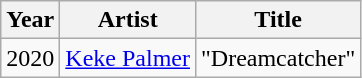<table class="wikitable">
<tr>
<th>Year</th>
<th>Artist</th>
<th>Title</th>
</tr>
<tr>
<td>2020</td>
<td><a href='#'>Keke Palmer</a></td>
<td>"Dreamcatcher"</td>
</tr>
</table>
